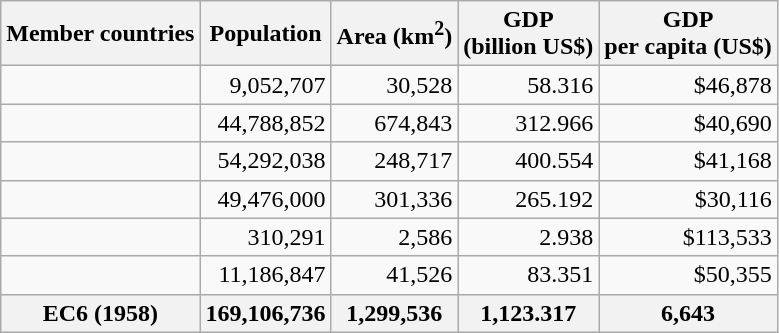<table class="wikitable" style="text-align:right;">
<tr>
<th>Member countries</th>
<th>Population</th>
<th>Area (km<sup>2</sup>)</th>
<th>GDP <br>(billion US$)</th>
<th>GDP <br>per capita (US$)</th>
</tr>
<tr>
<td style="text-align:left;"></td>
<td>9,052,707</td>
<td>30,528</td>
<td>58.316</td>
<td>$46,878</td>
</tr>
<tr>
<td style="text-align:left;"><sup></sup></td>
<td>44,788,852</td>
<td>674,843</td>
<td>312.966</td>
<td>$40,690</td>
</tr>
<tr>
<td style="text-align:left;"><sup></sup></td>
<td>54,292,038</td>
<td>248,717</td>
<td>400.554</td>
<td>$41,168</td>
</tr>
<tr>
<td style="text-align:left;"></td>
<td>49,476,000</td>
<td>301,336</td>
<td>265.192</td>
<td>$30,116</td>
</tr>
<tr>
<td style="text-align:left;"></td>
<td>310,291</td>
<td>2,586</td>
<td>2.938</td>
<td>$113,533</td>
</tr>
<tr>
<td style="text-align:left;"></td>
<td>11,186,847</td>
<td>41,526</td>
<td>83.351</td>
<td>$50,355</td>
</tr>
<tr>
<th>EC6 (1958)</th>
<th>169,106,736</th>
<th>1,299,536</th>
<th>1,123.317</th>
<th>6,643</th>
</tr>
</table>
